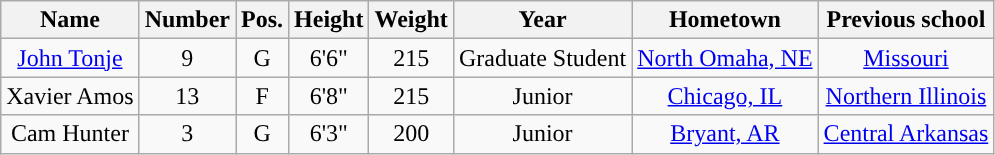<table class="wikitable sortable sortable" style="text-align: center">
<tr align=center>
<th>Name</th>
<th>Number</th>
<th>Pos.</th>
<th>Height</th>
<th>Weight</th>
<th>Year</th>
<th>Hometown</th>
<th>Previous school</th>
</tr>
<tr>
<td><a href='#'>John Tonje</a></td>
<td>9</td>
<td>G</td>
<td>6'6"</td>
<td>215</td>
<td>Graduate Student</td>
<td><a href='#'>North Omaha, NE</a></td>
<td><a href='#'>Missouri</a></td>
</tr>
<tr>
<td>Xavier Amos</td>
<td>13</td>
<td>F</td>
<td>6'8"</td>
<td>215</td>
<td>Junior</td>
<td><a href='#'>Chicago, IL</a></td>
<td><a href='#'>Northern Illinois</a></td>
</tr>
<tr>
<td>Cam Hunter</td>
<td>3</td>
<td>G</td>
<td>6'3"</td>
<td>200</td>
<td>Junior</td>
<td><a href='#'>Bryant, AR</a></td>
<td><a href='#'>Central Arkansas</a></td>
</tr>
</table>
